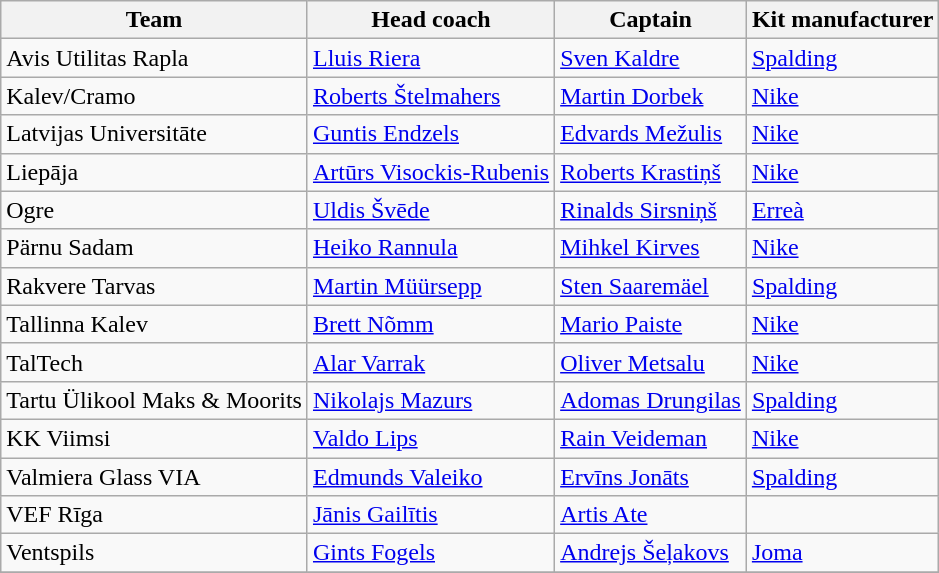<table class="wikitable sortable">
<tr>
<th>Team</th>
<th>Head coach</th>
<th>Captain</th>
<th>Kit manufacturer</th>
</tr>
<tr>
<td> Avis Utilitas Rapla</td>
<td> <a href='#'>Lluis Riera</a></td>
<td> <a href='#'>Sven Kaldre</a></td>
<td><a href='#'>Spalding</a></td>
</tr>
<tr>
<td> Kalev/Cramo</td>
<td> <a href='#'>Roberts Štelmahers</a></td>
<td> <a href='#'>Martin Dorbek</a></td>
<td><a href='#'>Nike</a></td>
</tr>
<tr>
<td> Latvijas Universitāte</td>
<td> <a href='#'>Guntis Endzels</a></td>
<td> <a href='#'>Edvards Mežulis</a></td>
<td><a href='#'>Nike</a></td>
</tr>
<tr>
<td> Liepāja</td>
<td> <a href='#'>Artūrs Visockis-Rubenis</a></td>
<td> <a href='#'>Roberts Krastiņš</a></td>
<td><a href='#'>Nike</a></td>
</tr>
<tr>
<td> Ogre</td>
<td> <a href='#'>Uldis Švēde</a></td>
<td> <a href='#'>Rinalds Sirsniņš</a></td>
<td><a href='#'>Erreà</a></td>
</tr>
<tr>
<td> Pärnu Sadam</td>
<td> <a href='#'>Heiko Rannula</a></td>
<td> <a href='#'>Mihkel Kirves</a></td>
<td><a href='#'>Nike</a></td>
</tr>
<tr>
<td> Rakvere Tarvas</td>
<td> <a href='#'>Martin Müürsepp</a></td>
<td> <a href='#'>Sten Saaremäel</a></td>
<td><a href='#'>Spalding</a></td>
</tr>
<tr>
<td> Tallinna Kalev</td>
<td> <a href='#'>Brett Nõmm</a></td>
<td> <a href='#'>Mario Paiste</a></td>
<td><a href='#'>Nike</a></td>
</tr>
<tr>
<td> TalTech</td>
<td> <a href='#'>Alar Varrak</a></td>
<td> <a href='#'>Oliver Metsalu</a></td>
<td><a href='#'>Nike</a></td>
</tr>
<tr>
<td> Tartu Ülikool Maks & Moorits</td>
<td> <a href='#'>Nikolajs Mazurs</a></td>
<td> <a href='#'>Adomas Drungilas</a></td>
<td><a href='#'>Spalding</a></td>
</tr>
<tr>
<td> KK Viimsi</td>
<td> <a href='#'>Valdo Lips</a></td>
<td> <a href='#'>Rain Veideman</a></td>
<td><a href='#'>Nike</a></td>
</tr>
<tr>
<td> Valmiera Glass VIA</td>
<td> <a href='#'>Edmunds Valeiko</a></td>
<td> <a href='#'>Ervīns Jonāts</a></td>
<td><a href='#'>Spalding</a></td>
</tr>
<tr>
<td> VEF Rīga</td>
<td> <a href='#'>Jānis Gailītis</a></td>
<td> <a href='#'>Artis Ate</a></td>
</tr>
<tr>
<td> Ventspils</td>
<td> <a href='#'>Gints Fogels</a></td>
<td> <a href='#'>Andrejs Šeļakovs</a></td>
<td><a href='#'>Joma</a></td>
</tr>
<tr>
</tr>
</table>
